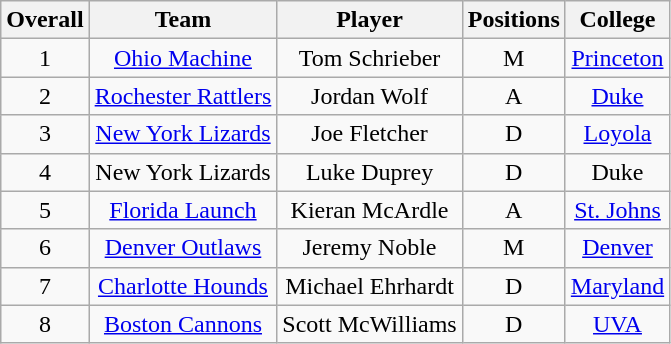<table class="wikitable" style="text-align:center">
<tr>
<th>Overall</th>
<th>Team</th>
<th>Player</th>
<th>Positions</th>
<th>College</th>
</tr>
<tr>
<td>1</td>
<td><a href='#'>Ohio Machine</a></td>
<td>Tom Schrieber</td>
<td>M</td>
<td><a href='#'>Princeton</a></td>
</tr>
<tr>
<td>2</td>
<td><a href='#'>Rochester Rattlers</a></td>
<td>Jordan Wolf</td>
<td>A</td>
<td><a href='#'>Duke</a></td>
</tr>
<tr>
<td>3</td>
<td><a href='#'>New York Lizards</a></td>
<td>Joe Fletcher</td>
<td>D</td>
<td><a href='#'>Loyola</a></td>
</tr>
<tr>
<td>4</td>
<td>New York Lizards</td>
<td>Luke Duprey</td>
<td>D</td>
<td>Duke</td>
</tr>
<tr>
<td>5</td>
<td><a href='#'>Florida Launch</a></td>
<td>Kieran McArdle</td>
<td>A</td>
<td><a href='#'>St. Johns</a></td>
</tr>
<tr>
<td>6</td>
<td><a href='#'>Denver Outlaws</a></td>
<td>Jeremy Noble</td>
<td>M</td>
<td><a href='#'>Denver</a></td>
</tr>
<tr>
<td>7</td>
<td><a href='#'>Charlotte Hounds</a></td>
<td>Michael Ehrhardt</td>
<td>D</td>
<td><a href='#'>Maryland</a></td>
</tr>
<tr>
<td>8</td>
<td><a href='#'>Boston Cannons</a></td>
<td>Scott McWilliams</td>
<td>D</td>
<td><a href='#'>UVA</a></td>
</tr>
</table>
